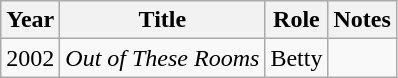<table class="wikitable">
<tr>
<th>Year</th>
<th>Title</th>
<th>Role</th>
<th>Notes</th>
</tr>
<tr>
<td>2002</td>
<td><em>Out of These Rooms</em></td>
<td>Betty</td>
<td></td>
</tr>
</table>
